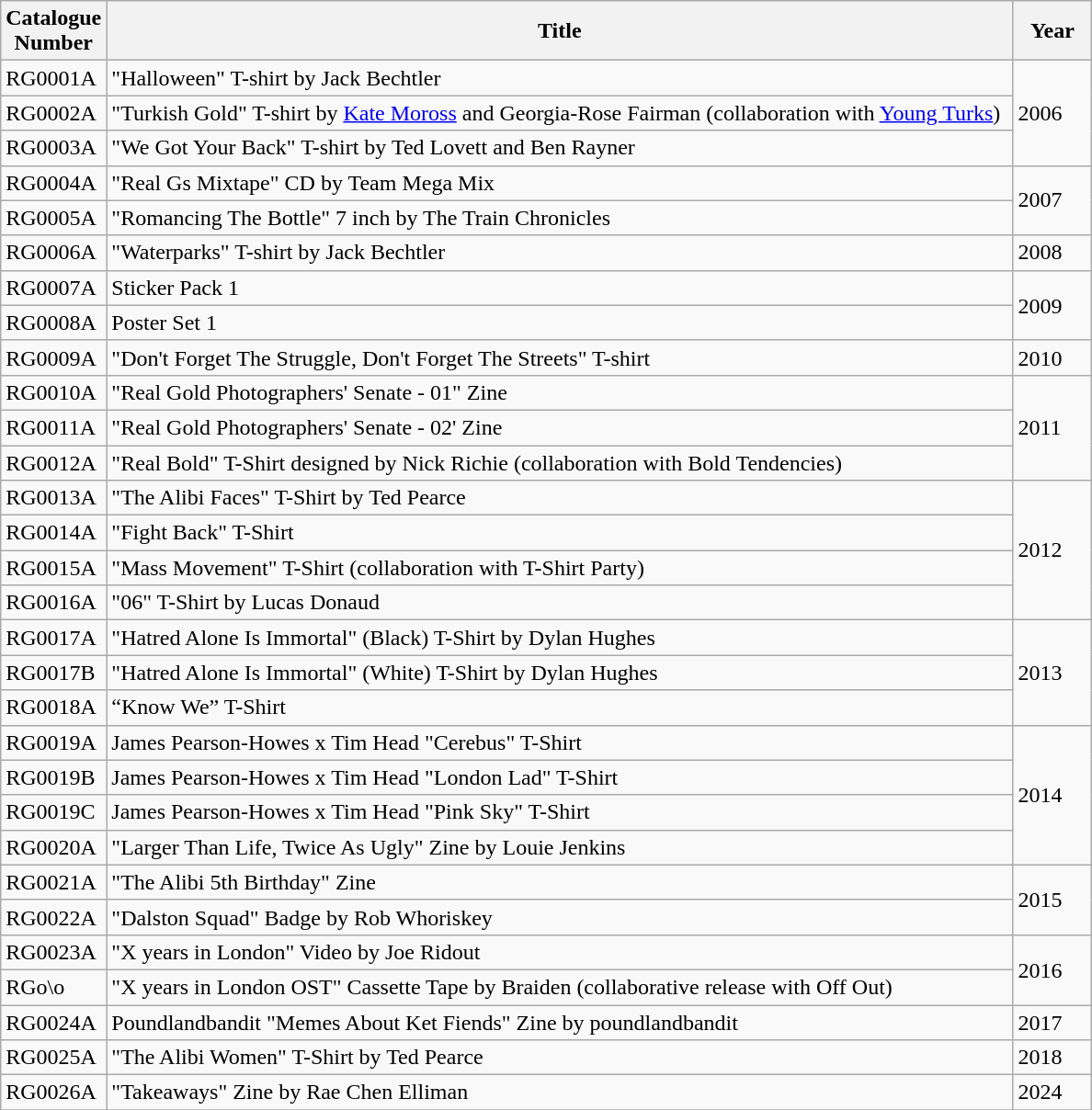<table class="wikitable">
<tr>
<th width="50">Catalogue Number</th>
<th width="650">Title</th>
<th width="50">Year</th>
</tr>
<tr>
<td>RG0001A</td>
<td>"Halloween" T-shirt by Jack Bechtler</td>
<td rowspan=3>2006</td>
</tr>
<tr>
<td>RG0002A</td>
<td>"Turkish Gold" T-shirt by <a href='#'>Kate Moross</a> and Georgia-Rose Fairman (collaboration with <a href='#'>Young Turks</a>)</td>
</tr>
<tr>
<td>RG0003A</td>
<td>"We Got Your Back" T-shirt by Ted Lovett and Ben Rayner</td>
</tr>
<tr>
<td>RG0004A</td>
<td>"Real Gs Mixtape" CD by Team Mega Mix</td>
<td rowspan=2>2007</td>
</tr>
<tr>
<td>RG0005A</td>
<td>"Romancing The Bottle" 7 inch by The Train Chronicles</td>
</tr>
<tr>
<td>RG0006A</td>
<td>"Waterparks" T-shirt by Jack Bechtler</td>
<td>2008</td>
</tr>
<tr>
<td>RG0007A</td>
<td>Sticker Pack 1</td>
<td rowspan=2>2009</td>
</tr>
<tr>
<td>RG0008A</td>
<td>Poster Set 1</td>
</tr>
<tr>
<td>RG0009A</td>
<td>"Don't Forget The Struggle, Don't Forget The Streets" T-shirt</td>
<td>2010</td>
</tr>
<tr>
<td>RG0010A</td>
<td>"Real Gold Photographers' Senate - 01" Zine</td>
<td rowspan=3>2011</td>
</tr>
<tr>
<td>RG0011A</td>
<td>"Real Gold Photographers' Senate - 02' Zine</td>
</tr>
<tr>
<td>RG0012A</td>
<td>"Real Bold" T-Shirt designed by Nick Richie (collaboration with Bold Tendencies)</td>
</tr>
<tr>
<td>RG0013A</td>
<td>"The Alibi Faces" T-Shirt by Ted Pearce</td>
<td rowspan=4>2012</td>
</tr>
<tr>
<td>RG0014A</td>
<td>"Fight Back" T-Shirt</td>
</tr>
<tr>
<td>RG0015A</td>
<td>"Mass Movement" T-Shirt (collaboration with T-Shirt Party)</td>
</tr>
<tr>
<td>RG0016A</td>
<td>"06" T-Shirt by Lucas Donaud</td>
</tr>
<tr>
<td>RG0017A</td>
<td>"Hatred Alone Is Immortal" (Black) T-Shirt by Dylan Hughes</td>
<td rowspan=3>2013</td>
</tr>
<tr>
<td>RG0017B</td>
<td>"Hatred Alone Is Immortal" (White) T-Shirt by Dylan Hughes</td>
</tr>
<tr>
<td>RG0018A</td>
<td>“Know We” T-Shirt</td>
</tr>
<tr>
<td>RG0019A</td>
<td>James Pearson-Howes x Tim Head "Cerebus" T-Shirt</td>
<td rowspan=4>2014</td>
</tr>
<tr>
<td>RG0019B</td>
<td>James Pearson-Howes x Tim Head "London Lad" T-Shirt</td>
</tr>
<tr>
<td>RG0019C</td>
<td>James Pearson-Howes x Tim Head "Pink Sky" T-Shirt</td>
</tr>
<tr>
<td>RG0020A</td>
<td>"Larger Than Life, Twice As Ugly" Zine by Louie Jenkins</td>
</tr>
<tr>
<td>RG0021A</td>
<td>"The Alibi 5th Birthday" Zine</td>
<td rowspan=2>2015</td>
</tr>
<tr>
<td>RG0022A</td>
<td>"Dalston Squad" Badge by Rob Whoriskey</td>
</tr>
<tr>
<td>RG0023A</td>
<td>"X years in London" Video by Joe Ridout</td>
<td rowspan=2>2016</td>
</tr>
<tr>
<td>RGo\o</td>
<td>"X years in London OST" Cassette Tape by Braiden (collaborative release with Off Out)</td>
</tr>
<tr>
<td>RG0024A</td>
<td>Poundlandbandit "Memes About Ket Fiends" Zine by poundlandbandit</td>
<td>2017</td>
</tr>
<tr>
<td>RG0025A</td>
<td>"The Alibi Women" T-Shirt by Ted Pearce</td>
<td>2018</td>
</tr>
<tr>
<td>RG0026A</td>
<td>"Takeaways" Zine by Rae Chen Elliman</td>
<td>2024</td>
</tr>
<tr>
</tr>
</table>
